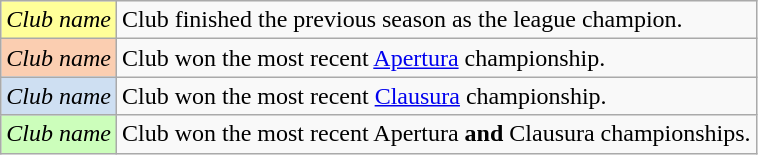<table class=wikitable>
<tr>
<td style="background:#ff9;"><em>Club name</em></td>
<td>Club finished the previous season as the league champion.</td>
</tr>
<tr>
<td style="background:#fbceb1;"><em>Club name</em></td>
<td>Club won the most recent <a href='#'>Apertura</a> championship.</td>
</tr>
<tr>
<td style="background:#cedff2;"><em>Club name</em></td>
<td>Club won the most recent <a href='#'>Clausura</a> championship.</td>
</tr>
<tr>
<td bgcolor=#ccfebb><em>Club name</em></td>
<td>Club won the most recent Apertura <strong>and</strong> Clausura championships.</td>
</tr>
</table>
